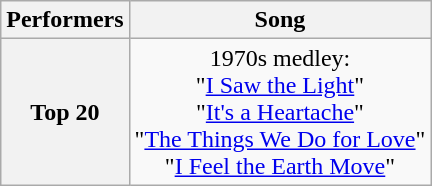<table class="wikitable unsortable" style="text-align:center;">
<tr>
<th scope="col">Performers</th>
<th scope="col">Song</th>
</tr>
<tr>
<th scope="row">Top 20</th>
<td>1970s medley:<br>"<a href='#'>I Saw the Light</a>"<br>"<a href='#'>It's a Heartache</a>"<br>"<a href='#'>The Things We Do for Love</a>"<br>"<a href='#'>I Feel the Earth Move</a>"</td>
</tr>
</table>
